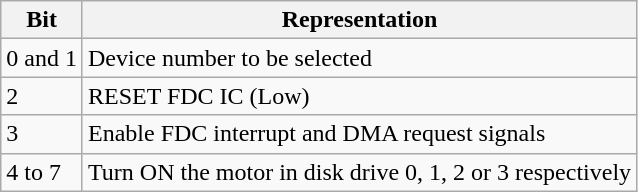<table class="wikitable">
<tr>
<th>Bit</th>
<th>Representation</th>
</tr>
<tr>
<td>0 and 1</td>
<td>Device number to be selected</td>
</tr>
<tr>
<td>2</td>
<td>RESET FDC IC (Low)</td>
</tr>
<tr>
<td>3</td>
<td>Enable FDC interrupt and DMA request signals</td>
</tr>
<tr>
<td>4 to 7</td>
<td>Turn ON the motor in disk drive 0, 1, 2 or 3 respectively</td>
</tr>
</table>
